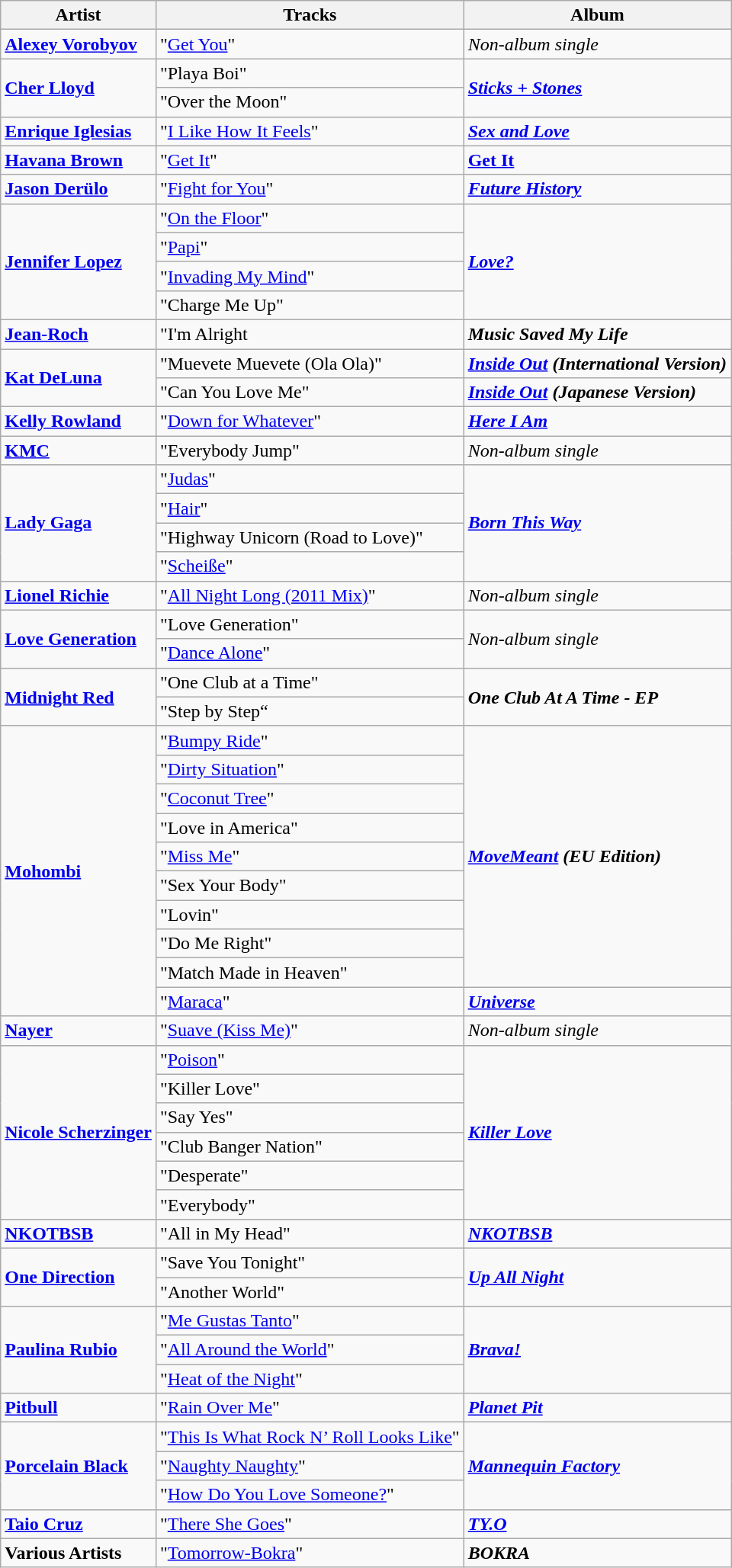<table class="wikitable">
<tr>
<th rowspan="1">Artist</th>
<th rowspan="1">Tracks</th>
<th rowspan="1">Album</th>
</tr>
<tr>
<td rowspan="1"><strong><a href='#'>Alexey Vorobyov</a></strong></td>
<td>"<a href='#'>Get You</a>"</td>
<td rowspan="1"><em>Non-album single</em></td>
</tr>
<tr>
<td rowspan="2"><strong><a href='#'>Cher Lloyd</a></strong></td>
<td>"Playa Boi"</td>
<td rowspan="2"><strong><em><a href='#'>Sticks + Stones</a></em></strong></td>
</tr>
<tr>
<td>"Over the Moon"</td>
</tr>
<tr>
<td><strong><a href='#'>Enrique Iglesias</a></strong></td>
<td>"<a href='#'>I Like How It Feels</a>" </td>
<td><strong><em><a href='#'>Sex and Love</a></em></strong></td>
</tr>
<tr>
<td><a href='#'><strong>Havana Brown</strong></a></td>
<td>"<a href='#'>Get It</a>"</td>
<td><a href='#'><strong>Get It</strong></a></td>
</tr>
<tr>
<td><strong><a href='#'>Jason Derülo</a></strong></td>
<td>"<a href='#'>Fight for You</a>"</td>
<td><strong><em><a href='#'>Future History</a></em></strong></td>
</tr>
<tr>
<td rowspan="4"><strong><a href='#'>Jennifer Lopez</a></strong></td>
<td>"<a href='#'>On the Floor</a>" </td>
<td rowspan="4"><strong><em><a href='#'>Love?</a></em></strong></td>
</tr>
<tr>
<td>"<a href='#'>Papi</a>"</td>
</tr>
<tr>
<td>"<a href='#'>Invading My Mind</a>"</td>
</tr>
<tr>
<td>"Charge Me Up"</td>
</tr>
<tr>
<td><strong><a href='#'>Jean-Roch</a></strong></td>
<td>"I'm Alright </td>
<td><strong><em>Music Saved My Life</em></strong></td>
</tr>
<tr>
<td rowspan="2"><strong><a href='#'>Kat DeLuna</a></strong></td>
<td>"Muevete Muevete (Ola Ola)"</td>
<td><strong><em><a href='#'>Inside Out</a> (International Version)</em></strong></td>
</tr>
<tr>
<td>"Can You Love Me"</td>
<td><strong><em><a href='#'>Inside Out</a> (Japanese Version)</em></strong></td>
</tr>
<tr>
<td><strong><a href='#'>Kelly Rowland</a></strong></td>
<td>"<a href='#'>Down for Whatever</a>" </td>
<td><strong><em><a href='#'>Here I Am</a></em></strong></td>
</tr>
<tr>
<td><strong><a href='#'>KMC</a></strong></td>
<td>"Everybody Jump" </td>
<td><em>Non-album single</em></td>
</tr>
<tr>
<td rowspan="4"><strong><a href='#'>Lady Gaga</a></strong></td>
<td>"<a href='#'>Judas</a>"</td>
<td rowspan="4"><strong><em><a href='#'>Born This Way</a></em></strong></td>
</tr>
<tr>
<td>"<a href='#'>Hair</a>"</td>
</tr>
<tr>
<td>"Highway Unicorn (Road to Love)"</td>
</tr>
<tr>
<td>"<a href='#'>Scheiße</a>"</td>
</tr>
<tr>
<td><strong><a href='#'>Lionel Richie</a></strong></td>
<td>"<a href='#'>All Night Long (2011 Mix)</a>" </td>
<td><em>Non-album single</em></td>
</tr>
<tr>
<td rowspan="2"><strong><a href='#'>Love Generation</a></strong></td>
<td>"Love Generation"</td>
<td rowspan="2"><em>Non-album single</em></td>
</tr>
<tr>
<td>"<a href='#'>Dance Alone</a>"</td>
</tr>
<tr>
<td rowspan="2"><strong><a href='#'>Midnight Red</a></strong></td>
<td>"One Club at a Time"</td>
<td rowspan="2"><strong><em>One Club At A Time - EP</em></strong></td>
</tr>
<tr>
<td>"Step by Step“</td>
</tr>
<tr>
<td rowspan="10"><strong><a href='#'>Mohombi</a></strong></td>
<td>"<a href='#'>Bumpy Ride</a>"</td>
<td rowspan="9"><strong><em><a href='#'>MoveMeant</a> (EU Edition)</em></strong></td>
</tr>
<tr>
<td>"<a href='#'>Dirty Situation</a>" </td>
</tr>
<tr>
<td>"<a href='#'>Coconut Tree</a>" </td>
</tr>
<tr>
<td>"Love in America"</td>
</tr>
<tr>
<td>"<a href='#'>Miss Me</a>" </td>
</tr>
<tr>
<td>"Sex Your Body"</td>
</tr>
<tr>
<td>"Lovin"</td>
</tr>
<tr>
<td>"Do Me Right"</td>
</tr>
<tr>
<td>"Match Made in Heaven"</td>
</tr>
<tr>
<td>"<a href='#'>Maraca</a>"</td>
<td><strong><em><a href='#'>Universe</a></em></strong></td>
</tr>
<tr>
<td><strong><a href='#'>Nayer</a></strong></td>
<td>"<a href='#'>Suave (Kiss Me)</a>" </td>
<td><em>Non-album single</em></td>
</tr>
<tr>
<td rowspan="6"><strong><a href='#'>Nicole Scherzinger</a></strong></td>
<td>"<a href='#'>Poison</a>"</td>
<td rowspan="6"><strong><em><a href='#'>Killer Love</a></em></strong></td>
</tr>
<tr>
<td>"Killer Love"</td>
</tr>
<tr>
<td>"Say Yes"</td>
</tr>
<tr>
<td>"Club Banger Nation"</td>
</tr>
<tr>
<td>"Desperate"</td>
</tr>
<tr>
<td>"Everybody"</td>
</tr>
<tr>
<td><strong><a href='#'>NKOTBSB</a></strong></td>
<td>"All in My Head"</td>
<td><strong><em><a href='#'>NKOTBSB</a></em></strong></td>
</tr>
<tr>
<td rowspan="2"><strong><a href='#'>One Direction</a></strong></td>
<td>"Save You Tonight"</td>
<td rowspan="2"><strong><em><a href='#'>Up All Night</a></em></strong></td>
</tr>
<tr>
<td>"Another World"</td>
</tr>
<tr>
<td rowspan="3"><strong><a href='#'>Paulina Rubio</a></strong></td>
<td>"<a href='#'>Me Gustas Tanto</a>"</td>
<td rowspan="3"><strong><em><a href='#'>Brava!</a></em></strong></td>
</tr>
<tr>
<td>"<a href='#'>All Around the World</a>"</td>
</tr>
<tr>
<td>"<a href='#'>Heat of the Night</a>"</td>
</tr>
<tr>
<td><strong><a href='#'>Pitbull</a></strong></td>
<td>"<a href='#'>Rain Over Me</a>" </td>
<td><strong><em><a href='#'>Planet Pit</a></em></strong></td>
</tr>
<tr>
<td rowspan="3"><strong><a href='#'>Porcelain Black</a></strong></td>
<td>"<a href='#'>This Is What Rock N’ Roll Looks Like</a>" </td>
<td rowspan="3"><strong><em><a href='#'>Mannequin Factory</a></em></strong></td>
</tr>
<tr>
<td>"<a href='#'>Naughty Naughty</a>"</td>
</tr>
<tr>
<td>"<a href='#'>How Do You Love Someone?</a>"</td>
</tr>
<tr>
<td><strong><a href='#'>Taio Cruz</a></strong></td>
<td>"<a href='#'>There She Goes</a>" </td>
<td><strong><em><a href='#'>TY.O</a></em></strong></td>
</tr>
<tr>
<td><strong>Various Artists</strong></td>
<td>"<a href='#'>Tomorrow-Bokra</a>"</td>
<td><strong><em>BOKRA</em></strong></td>
</tr>
</table>
